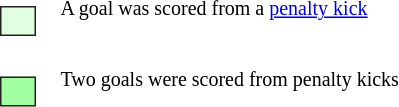<table style="font-size: smaller;">
<tr>
<td><br><table style="padding:0 .6em; height:1.5em; background:#e0ffe0; border:solid 1px #242020; width:1.5em; margin:.25em .9em .25em .25em; vertical-align:top;">
<tr>
<td></td>
</tr>
</table>
</td>
<td>A goal was scored from a <a href='#'>penalty kick</a></td>
</tr>
<tr>
<td><br><table style="padding:0 .6em; height:1.5em; background:#a0ffa0; border:solid 1px #242020; width:1.5em; margin:.25em .9em .25em .25em; vertical-align:top;">
<tr>
<td></td>
</tr>
</table>
</td>
<td>Two goals were scored from penalty kicks</td>
</tr>
</table>
